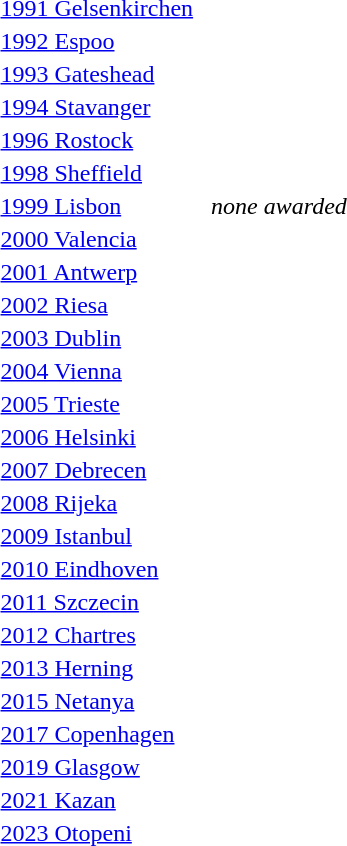<table>
<tr>
<td><a href='#'>1991 Gelsenkirchen</a></td>
<td></td>
<td></td>
<td></td>
</tr>
<tr>
<td><a href='#'>1992 Espoo</a></td>
<td></td>
<td></td>
<td></td>
</tr>
<tr>
<td><a href='#'>1993 Gateshead</a></td>
<td></td>
<td></td>
<td></td>
</tr>
<tr>
<td><a href='#'>1994 Stavanger</a></td>
<td></td>
<td></td>
<td></td>
</tr>
<tr>
<td><a href='#'>1996 Rostock</a></td>
<td></td>
<td></td>
<td></td>
</tr>
<tr>
<td><a href='#'>1998 Sheffield</a></td>
<td></td>
<td></td>
<td></td>
</tr>
<tr>
<td rowspan=2><a href='#'>1999 Lisbon</a></td>
<td rowspan=2></td>
<td></td>
<td rowspan=2><em>none awarded</em></td>
</tr>
<tr>
<td></td>
</tr>
<tr>
<td><a href='#'>2000 Valencia</a></td>
<td></td>
<td></td>
<td></td>
</tr>
<tr>
<td><a href='#'>2001 Antwerp</a></td>
<td></td>
<td></td>
<td></td>
</tr>
<tr>
<td><a href='#'>2002 Riesa</a></td>
<td></td>
<td></td>
<td></td>
</tr>
<tr>
<td><a href='#'>2003 Dublin</a></td>
<td></td>
<td></td>
<td></td>
</tr>
<tr>
<td><a href='#'>2004 Vienna</a></td>
<td></td>
<td></td>
<td></td>
</tr>
<tr>
<td><a href='#'>2005 Trieste</a></td>
<td></td>
<td></td>
<td></td>
</tr>
<tr>
<td><a href='#'>2006 Helsinki</a></td>
<td></td>
<td></td>
<td></td>
</tr>
<tr>
<td><a href='#'>2007 Debrecen</a></td>
<td></td>
<td></td>
<td></td>
</tr>
<tr>
<td><a href='#'>2008 Rijeka</a></td>
<td></td>
<td></td>
<td></td>
</tr>
<tr>
<td><a href='#'>2009 Istanbul</a></td>
<td></td>
<td></td>
<td></td>
</tr>
<tr>
<td><a href='#'>2010 Eindhoven</a></td>
<td></td>
<td></td>
<td></td>
</tr>
<tr>
<td><a href='#'>2011 Szczecin</a></td>
<td></td>
<td></td>
<td></td>
</tr>
<tr>
<td><a href='#'>2012 Chartres</a></td>
<td></td>
<td></td>
<td></td>
</tr>
<tr>
<td><a href='#'>2013 Herning</a></td>
<td></td>
<td></td>
<td></td>
</tr>
<tr>
<td><a href='#'>2015 Netanya</a></td>
<td></td>
<td></td>
<td></td>
</tr>
<tr>
<td><a href='#'>2017 Copenhagen</a></td>
<td></td>
<td></td>
<td></td>
</tr>
<tr>
<td><a href='#'>2019 Glasgow</a></td>
<td></td>
<td></td>
<td></td>
</tr>
<tr>
<td><a href='#'>2021 Kazan</a></td>
<td></td>
<td></td>
<td></td>
</tr>
<tr>
<td><a href='#'>2023 Otopeni</a></td>
<td></td>
<td></td>
<td></td>
</tr>
</table>
